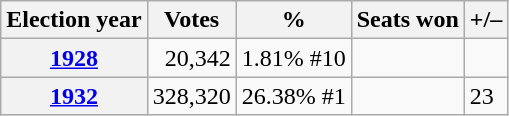<table class=wikitable style="text-align: right;">
<tr>
<th>Election year</th>
<th>Votes</th>
<th>%</th>
<th>Seats won</th>
<th>+/–</th>
</tr>
<tr>
<th><a href='#'>1928</a></th>
<td>20,342</td>
<td>1.81% #10</td>
<td align=left></td>
<td align=left></td>
</tr>
<tr>
<th><a href='#'>1932</a></th>
<td>328,320</td>
<td>26.38% #1</td>
<td align=left></td>
<td align=left> 23</td>
</tr>
</table>
